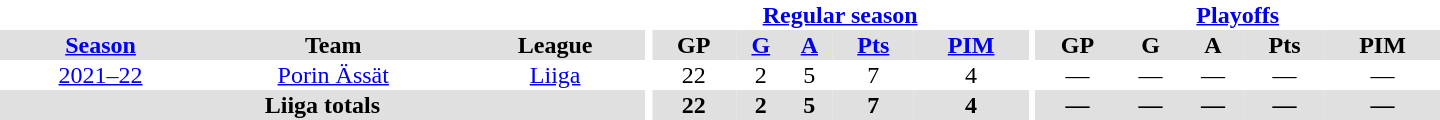<table border="0" cellpadding="1" cellspacing="0" style="text-align:center; width:60em;">
<tr>
<th colspan="3" bgcolor="#ffffff"></th>
<th rowspan="100" bgcolor="#ffffff"></th>
<th colspan="5"><a href='#'>Regular season</a></th>
<th rowspan="100" bgcolor="#ffffff"></th>
<th colspan="5"><a href='#'>Playoffs</a></th>
</tr>
<tr bgcolor="#e0e0e0">
<th><a href='#'>Season</a></th>
<th>Team</th>
<th>League</th>
<th>GP</th>
<th><a href='#'>G</a></th>
<th><a href='#'>A</a></th>
<th><a href='#'>Pts</a></th>
<th><a href='#'>PIM</a></th>
<th>GP</th>
<th>G</th>
<th>A</th>
<th>Pts</th>
<th>PIM</th>
</tr>
<tr>
<td><a href='#'>2021–22</a></td>
<td><a href='#'>Porin Ässät</a></td>
<td><a href='#'>Liiga</a></td>
<td>22</td>
<td>2</td>
<td>5</td>
<td>7</td>
<td>4</td>
<td>—</td>
<td>—</td>
<td>—</td>
<td>—</td>
<td>—</td>
</tr>
<tr bgcolor="#e0e0e0">
<th colspan="3">Liiga totals</th>
<th>22</th>
<th>2</th>
<th>5</th>
<th>7</th>
<th>4</th>
<th>—</th>
<th>—</th>
<th>—</th>
<th>—</th>
<th>—</th>
</tr>
</table>
